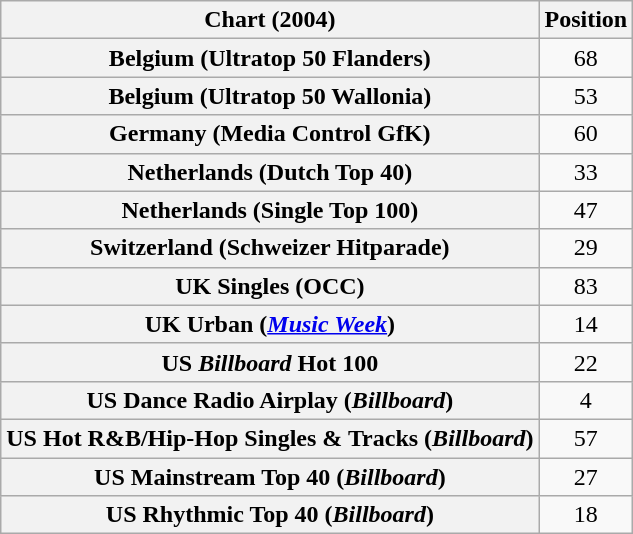<table class="wikitable sortable plainrowheaders" style="text-align:center">
<tr>
<th>Chart (2004)</th>
<th>Position</th>
</tr>
<tr>
<th scope="row">Belgium (Ultratop 50 Flanders)</th>
<td>68</td>
</tr>
<tr>
<th scope="row">Belgium (Ultratop 50 Wallonia)</th>
<td>53</td>
</tr>
<tr>
<th scope="row">Germany (Media Control GfK)</th>
<td>60</td>
</tr>
<tr>
<th scope="row">Netherlands (Dutch Top 40)</th>
<td>33</td>
</tr>
<tr>
<th scope="row">Netherlands (Single Top 100)</th>
<td>47</td>
</tr>
<tr>
<th scope="row">Switzerland (Schweizer Hitparade)</th>
<td>29</td>
</tr>
<tr>
<th scope="row">UK Singles (OCC)</th>
<td>83</td>
</tr>
<tr>
<th scope="row">UK Urban (<em><a href='#'>Music Week</a></em>)</th>
<td>14</td>
</tr>
<tr>
<th scope="row">US <em>Billboard</em> Hot 100</th>
<td>22</td>
</tr>
<tr>
<th scope="row">US Dance Radio Airplay (<em>Billboard</em>)</th>
<td>4</td>
</tr>
<tr>
<th scope="row">US Hot R&B/Hip-Hop Singles & Tracks (<em>Billboard</em>)</th>
<td>57</td>
</tr>
<tr>
<th scope="row">US Mainstream Top 40 (<em>Billboard</em>)</th>
<td>27</td>
</tr>
<tr>
<th scope="row">US Rhythmic Top 40 (<em>Billboard</em>)</th>
<td>18</td>
</tr>
</table>
